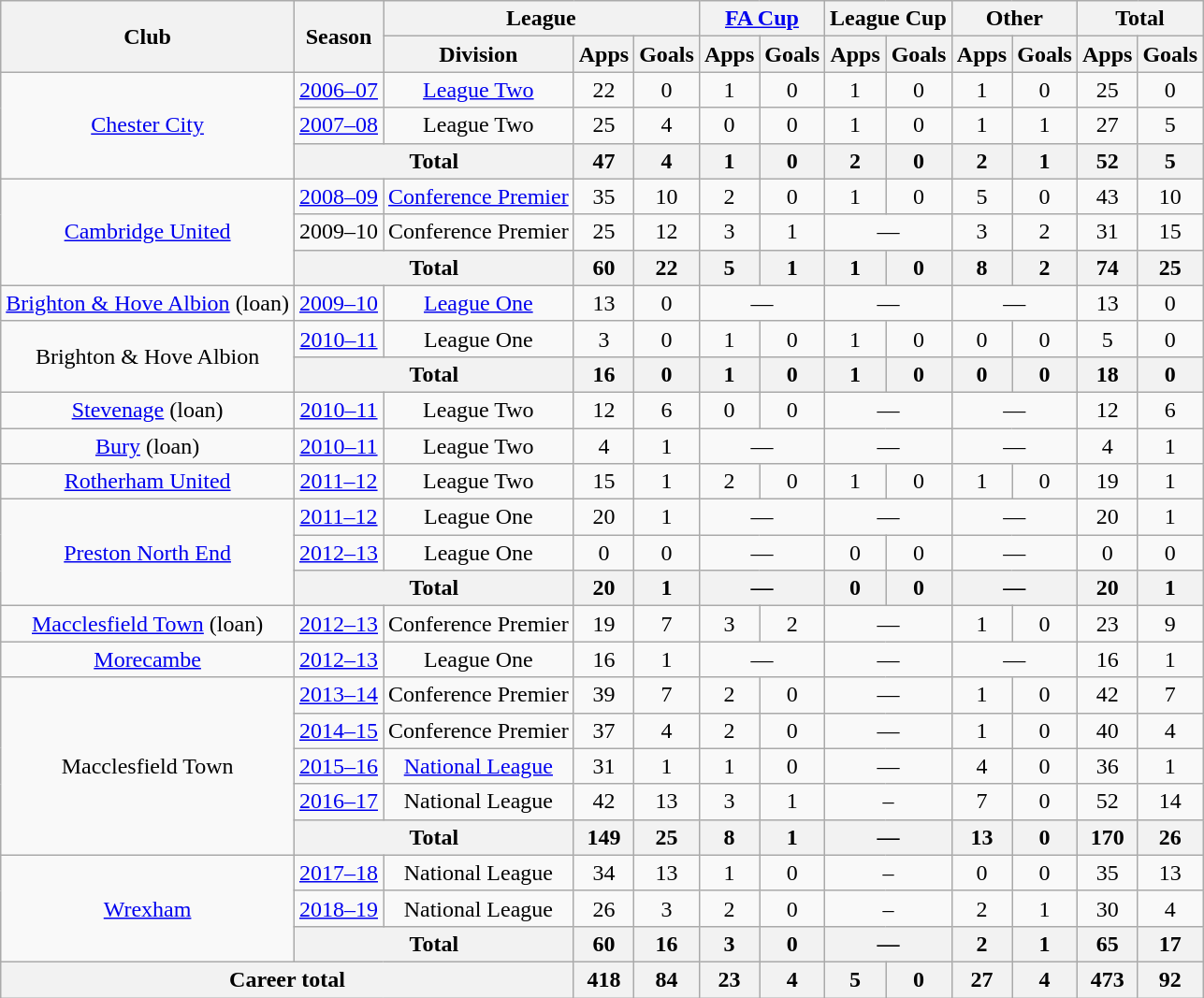<table class="wikitable" style="text-align:center">
<tr>
<th rowspan="2">Club</th>
<th rowspan="2">Season</th>
<th colspan="3">League</th>
<th colspan="2"><a href='#'>FA Cup</a></th>
<th colspan="2">League Cup</th>
<th colspan="2">Other</th>
<th colspan="2">Total</th>
</tr>
<tr>
<th>Division</th>
<th>Apps</th>
<th>Goals</th>
<th>Apps</th>
<th>Goals</th>
<th>Apps</th>
<th>Goals</th>
<th>Apps</th>
<th>Goals</th>
<th>Apps</th>
<th>Goals</th>
</tr>
<tr>
<td rowspan="3"><a href='#'>Chester City</a></td>
<td><a href='#'>2006–07</a></td>
<td><a href='#'>League Two</a></td>
<td>22</td>
<td>0</td>
<td>1</td>
<td>0</td>
<td>1</td>
<td>0</td>
<td>1</td>
<td>0</td>
<td>25</td>
<td>0</td>
</tr>
<tr>
<td><a href='#'>2007–08</a></td>
<td>League Two</td>
<td>25</td>
<td>4</td>
<td>0</td>
<td>0</td>
<td>1</td>
<td>0</td>
<td>1</td>
<td>1</td>
<td>27</td>
<td>5</td>
</tr>
<tr>
<th colspan="2">Total</th>
<th>47</th>
<th>4</th>
<th>1</th>
<th>0</th>
<th>2</th>
<th>0</th>
<th>2</th>
<th>1</th>
<th>52</th>
<th>5</th>
</tr>
<tr>
<td rowspan="3"><a href='#'>Cambridge United</a></td>
<td><a href='#'>2008–09</a></td>
<td><a href='#'>Conference Premier</a></td>
<td>35</td>
<td>10</td>
<td>2</td>
<td>0</td>
<td>1</td>
<td>0</td>
<td>5</td>
<td>0</td>
<td>43</td>
<td>10</td>
</tr>
<tr>
<td>2009–10</td>
<td>Conference Premier</td>
<td>25</td>
<td>12</td>
<td>3</td>
<td>1</td>
<td colspan="2">—</td>
<td>3</td>
<td>2</td>
<td>31</td>
<td>15</td>
</tr>
<tr>
<th colspan="2">Total</th>
<th>60</th>
<th>22</th>
<th>5</th>
<th>1</th>
<th>1</th>
<th>0</th>
<th>8</th>
<th>2</th>
<th>74</th>
<th>25</th>
</tr>
<tr>
<td><a href='#'>Brighton & Hove Albion</a> (loan)</td>
<td><a href='#'>2009–10</a></td>
<td><a href='#'>League One</a></td>
<td>13</td>
<td>0</td>
<td colspan="2">—</td>
<td colspan="2">—</td>
<td colspan="2">—</td>
<td>13</td>
<td>0</td>
</tr>
<tr>
<td rowspan="2">Brighton & Hove Albion</td>
<td><a href='#'>2010–11</a></td>
<td>League One</td>
<td>3</td>
<td>0</td>
<td>1</td>
<td>0</td>
<td>1</td>
<td>0</td>
<td>0</td>
<td>0</td>
<td>5</td>
<td>0</td>
</tr>
<tr>
<th colspan="2">Total</th>
<th>16</th>
<th>0</th>
<th>1</th>
<th>0</th>
<th>1</th>
<th>0</th>
<th>0</th>
<th>0</th>
<th>18</th>
<th>0</th>
</tr>
<tr>
<td><a href='#'>Stevenage</a> (loan)</td>
<td><a href='#'>2010–11</a></td>
<td>League Two</td>
<td>12</td>
<td>6</td>
<td>0</td>
<td>0</td>
<td colspan="2">—</td>
<td colspan="2">—</td>
<td>12</td>
<td>6</td>
</tr>
<tr>
<td><a href='#'>Bury</a> (loan)</td>
<td><a href='#'>2010–11</a></td>
<td>League Two</td>
<td>4</td>
<td>1</td>
<td colspan="2">—</td>
<td colspan="2">—</td>
<td colspan="2">—</td>
<td>4</td>
<td>1</td>
</tr>
<tr>
<td><a href='#'>Rotherham United</a></td>
<td><a href='#'>2011–12</a></td>
<td>League Two</td>
<td>15</td>
<td>1</td>
<td>2</td>
<td>0</td>
<td>1</td>
<td>0</td>
<td>1</td>
<td>0</td>
<td>19</td>
<td>1</td>
</tr>
<tr>
<td rowspan="3"><a href='#'>Preston North End</a></td>
<td><a href='#'>2011–12</a></td>
<td>League One</td>
<td>20</td>
<td>1</td>
<td colspan="2">—</td>
<td colspan="2">—</td>
<td colspan="2">—</td>
<td>20</td>
<td>1</td>
</tr>
<tr>
<td><a href='#'>2012–13</a></td>
<td>League One</td>
<td>0</td>
<td>0</td>
<td colspan="2">—</td>
<td>0</td>
<td>0</td>
<td colspan="2">—</td>
<td>0</td>
<td>0</td>
</tr>
<tr>
<th colspan="2">Total</th>
<th>20</th>
<th>1</th>
<th colspan="2">—</th>
<th>0</th>
<th>0</th>
<th colspan="2">—</th>
<th>20</th>
<th>1</th>
</tr>
<tr>
<td><a href='#'>Macclesfield Town</a> (loan)</td>
<td><a href='#'>2012–13</a></td>
<td>Conference Premier</td>
<td>19</td>
<td>7</td>
<td>3</td>
<td>2</td>
<td colspan="2">—</td>
<td>1</td>
<td>0</td>
<td>23</td>
<td>9</td>
</tr>
<tr>
<td><a href='#'>Morecambe</a></td>
<td><a href='#'>2012–13</a></td>
<td>League One</td>
<td>16</td>
<td>1</td>
<td colspan="2">—</td>
<td colspan="2">—</td>
<td colspan="2">—</td>
<td>16</td>
<td>1</td>
</tr>
<tr>
<td rowspan="5">Macclesfield Town</td>
<td><a href='#'>2013–14</a></td>
<td>Conference Premier</td>
<td>39</td>
<td>7</td>
<td>2</td>
<td>0</td>
<td colspan="2">—</td>
<td>1</td>
<td>0</td>
<td>42</td>
<td>7</td>
</tr>
<tr>
<td><a href='#'>2014–15</a></td>
<td>Conference Premier</td>
<td>37</td>
<td>4</td>
<td>2</td>
<td>0</td>
<td colspan="2">—</td>
<td>1</td>
<td>0</td>
<td>40</td>
<td>4</td>
</tr>
<tr>
<td><a href='#'>2015–16</a></td>
<td><a href='#'>National League</a></td>
<td>31</td>
<td>1</td>
<td>1</td>
<td>0</td>
<td colspan="2">—</td>
<td>4</td>
<td>0</td>
<td>36</td>
<td>1</td>
</tr>
<tr>
<td><a href='#'>2016–17</a></td>
<td>National League</td>
<td>42</td>
<td>13</td>
<td>3</td>
<td>1</td>
<td colspan="2">–</td>
<td>7</td>
<td>0</td>
<td>52</td>
<td>14</td>
</tr>
<tr>
<th colspan="2">Total</th>
<th>149</th>
<th>25</th>
<th>8</th>
<th>1</th>
<th colspan="2">—</th>
<th>13</th>
<th>0</th>
<th>170</th>
<th>26</th>
</tr>
<tr>
<td rowspan=3><a href='#'>Wrexham</a></td>
<td><a href='#'>2017–18</a></td>
<td>National League</td>
<td>34</td>
<td>13</td>
<td>1</td>
<td>0</td>
<td colspan="2">–</td>
<td>0</td>
<td>0</td>
<td>35</td>
<td>13</td>
</tr>
<tr>
<td><a href='#'>2018–19</a></td>
<td>National League</td>
<td>26</td>
<td>3</td>
<td>2</td>
<td>0</td>
<td colspan="2">–</td>
<td>2</td>
<td>1</td>
<td>30</td>
<td>4</td>
</tr>
<tr>
<th colspan="2">Total</th>
<th>60</th>
<th>16</th>
<th>3</th>
<th>0</th>
<th colspan="2">—</th>
<th>2</th>
<th>1</th>
<th>65</th>
<th>17</th>
</tr>
<tr>
<th colspan="3">Career total</th>
<th>418</th>
<th>84</th>
<th>23</th>
<th>4</th>
<th>5</th>
<th>0</th>
<th>27</th>
<th>4</th>
<th>473</th>
<th>92</th>
</tr>
</table>
